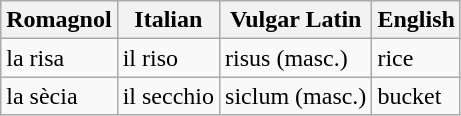<table class="wikitable">
<tr>
<th>Romagnol</th>
<th>Italian</th>
<th>Vulgar Latin</th>
<th>English</th>
</tr>
<tr>
<td>la risa</td>
<td>il riso</td>
<td>risus (masc.)</td>
<td>rice</td>
</tr>
<tr>
<td>la sècia</td>
<td>il secchio</td>
<td>siclum (masc.)</td>
<td>bucket</td>
</tr>
</table>
